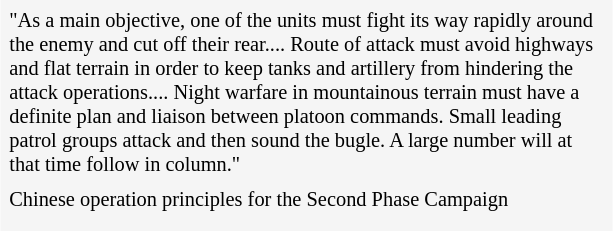<table class="toccolours" style="float: right; margin-left: 1em; margin-right: 2em; font-size: 85%; background:whitesmoke; color:black; width:30em; max-width: 40%;" cellspacing="5">
<tr>
<td style="text-align: left;">"As a main objective, one of the units must fight its way rapidly around the enemy and cut off their rear.... Route of attack must avoid highways and flat terrain in order to keep tanks and artillery from hindering the attack operations.... Night warfare in mountainous terrain must have a definite plan and liaison between platoon commands. Small leading patrol groups attack and then sound the bugle. A large number will at that time follow in column."</td>
</tr>
<tr>
<td style="text-align: left;">Chinese operation principles for the Second Phase Campaign</td>
</tr>
<tr>
<td style="text-align: left;"></td>
</tr>
</table>
